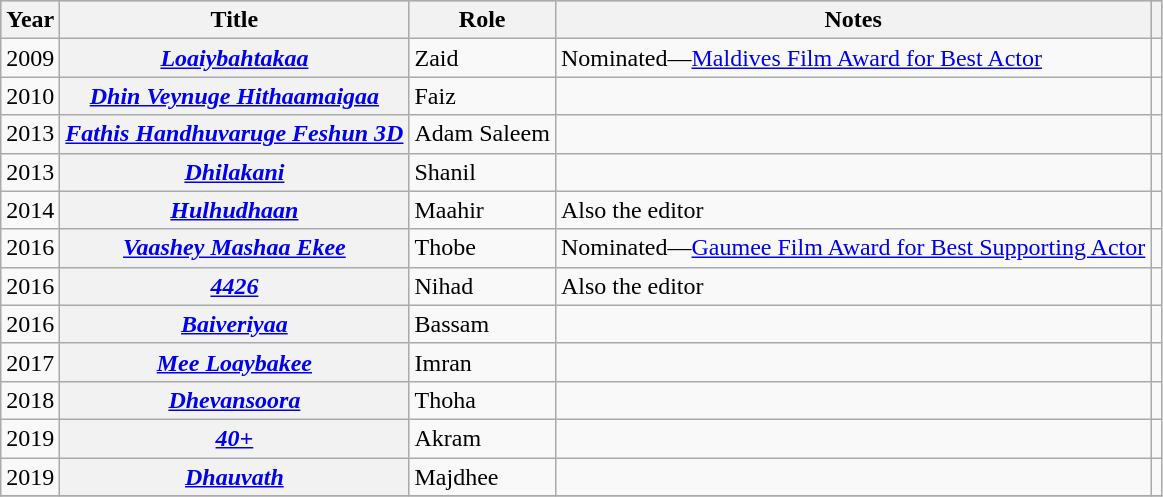<table class="wikitable sortable plainrowheaders">
<tr style="background:#ccc; text-align:center;">
<th scope="col">Year</th>
<th scope="col">Title</th>
<th scope="col">Role</th>
<th scope="col">Notes</th>
<th scope="col" class="unsortable"></th>
</tr>
<tr>
<td>2009</td>
<th scope="row"><em><a href='#'>Loaiybahtakaa</a></em></th>
<td>Zaid</td>
<td>Nominated—<a href='#'>Maldives Film Award for Best Actor</a></td>
<td style="text-align: center;"></td>
</tr>
<tr>
<td>2010</td>
<th scope="row"><em><a href='#'>Dhin Veynuge Hithaamaigaa</a></em></th>
<td>Faiz</td>
<td></td>
<td style="text-align: center;"></td>
</tr>
<tr>
<td>2013</td>
<th scope="row"><em><a href='#'>Fathis Handhuvaruge Feshun 3D</a></em></th>
<td>Adam Saleem</td>
<td></td>
<td style="text-align: center;"></td>
</tr>
<tr>
<td>2013</td>
<th scope="row"><em><a href='#'>Dhilakani</a></em></th>
<td>Shanil</td>
<td></td>
<td style="text-align: center;"></td>
</tr>
<tr>
<td>2014</td>
<th scope="row"><em><a href='#'>Hulhudhaan</a></em></th>
<td>Maahir</td>
<td>Also the editor</td>
<td style="text-align: center;"></td>
</tr>
<tr>
<td>2016</td>
<th scope="row"><em><a href='#'>Vaashey Mashaa Ekee</a></em></th>
<td>Thobe</td>
<td>Nominated—<a href='#'>Gaumee Film Award for Best Supporting Actor</a></td>
<td style="text-align: center;"></td>
</tr>
<tr>
<td>2016</td>
<th scope="row"><em><a href='#'>4426</a></em></th>
<td>Nihad</td>
<td>Also the editor</td>
<td style="text-align: center;"></td>
</tr>
<tr>
<td>2016</td>
<th scope="row"><em><a href='#'>Baiveriyaa</a></em></th>
<td>Bassam</td>
<td></td>
<td style="text-align: center;"></td>
</tr>
<tr>
<td>2017</td>
<th scope="row"><em><a href='#'>Mee Loaybakee</a></em></th>
<td>Imran</td>
<td></td>
<td style="text-align: center;"></td>
</tr>
<tr>
<td>2018</td>
<th scope="row"><em><a href='#'>Dhevansoora</a></em></th>
<td>Thoha</td>
<td></td>
<td style="text-align: center;"></td>
</tr>
<tr>
<td>2019</td>
<th scope="row"><em><a href='#'>40+</a></em></th>
<td>Akram</td>
<td></td>
<td style="text-align: center;"></td>
</tr>
<tr>
<td>2019</td>
<th scope="row"><em><a href='#'>Dhauvath</a></em></th>
<td>Majdhee</td>
<td></td>
<td style="text-align: center;"></td>
</tr>
<tr>
</tr>
</table>
